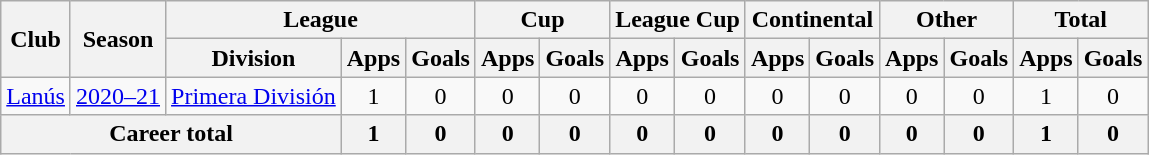<table class="wikitable" style="text-align:center">
<tr>
<th rowspan="2">Club</th>
<th rowspan="2">Season</th>
<th colspan="3">League</th>
<th colspan="2">Cup</th>
<th colspan="2">League Cup</th>
<th colspan="2">Continental</th>
<th colspan="2">Other</th>
<th colspan="2">Total</th>
</tr>
<tr>
<th>Division</th>
<th>Apps</th>
<th>Goals</th>
<th>Apps</th>
<th>Goals</th>
<th>Apps</th>
<th>Goals</th>
<th>Apps</th>
<th>Goals</th>
<th>Apps</th>
<th>Goals</th>
<th>Apps</th>
<th>Goals</th>
</tr>
<tr>
<td rowspan="1"><a href='#'>Lanús</a></td>
<td><a href='#'>2020–21</a></td>
<td rowspan="1"><a href='#'>Primera División</a></td>
<td>1</td>
<td>0</td>
<td>0</td>
<td>0</td>
<td>0</td>
<td>0</td>
<td>0</td>
<td>0</td>
<td>0</td>
<td>0</td>
<td>1</td>
<td>0</td>
</tr>
<tr>
<th colspan="3">Career total</th>
<th>1</th>
<th>0</th>
<th>0</th>
<th>0</th>
<th>0</th>
<th>0</th>
<th>0</th>
<th>0</th>
<th>0</th>
<th>0</th>
<th>1</th>
<th>0</th>
</tr>
</table>
